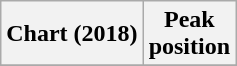<table class="wikitable sortable">
<tr>
<th>Chart (2018)</th>
<th>Peak<br>position</th>
</tr>
<tr>
</tr>
</table>
